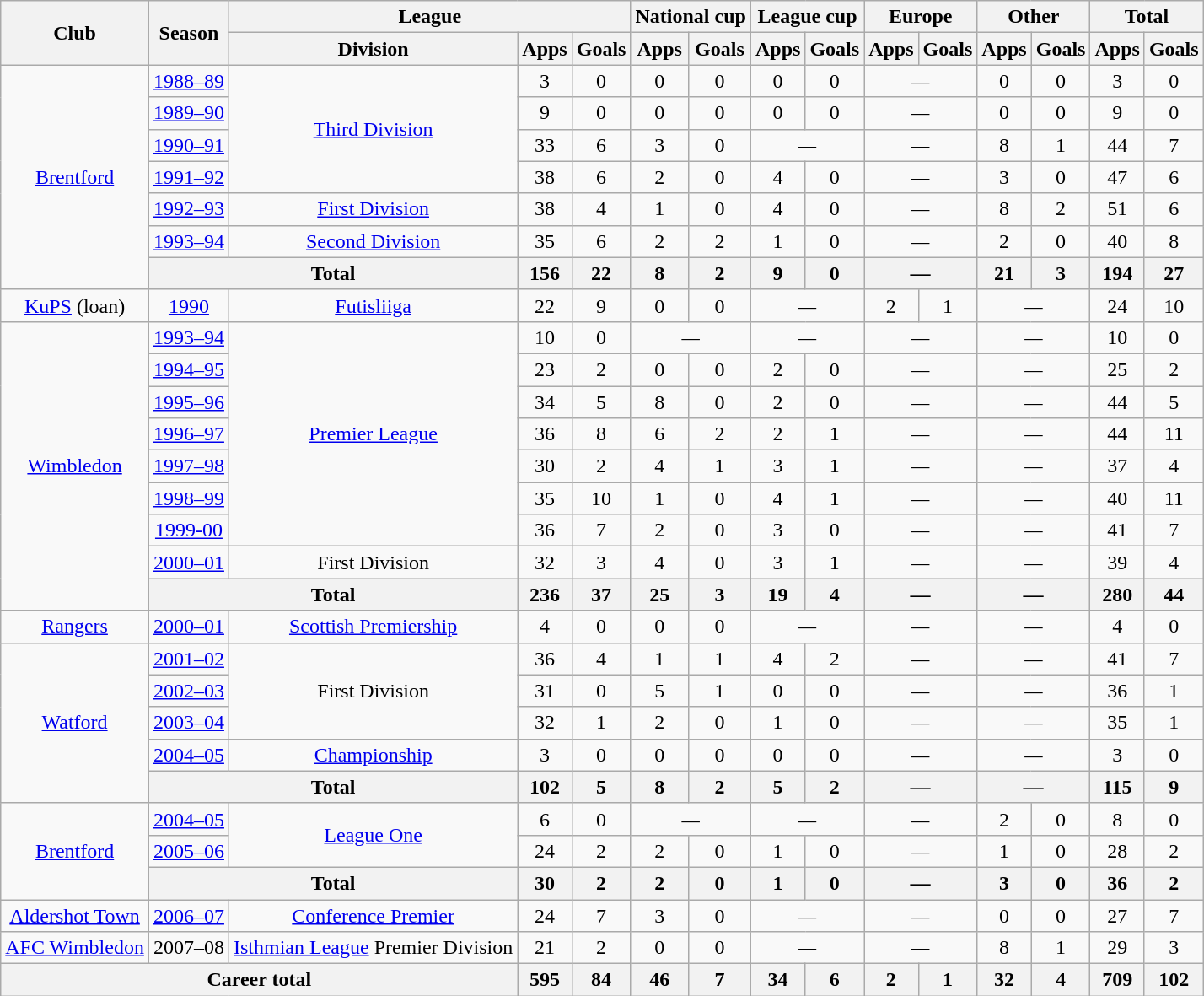<table class="wikitable" style="text-align: center">
<tr>
<th rowspan="2">Club</th>
<th rowspan="2">Season</th>
<th colspan="3">League</th>
<th colspan="2">National cup</th>
<th colspan="2">League cup</th>
<th colspan="2">Europe</th>
<th colspan="2">Other</th>
<th colspan="2">Total</th>
</tr>
<tr>
<th>Division</th>
<th>Apps</th>
<th>Goals</th>
<th>Apps</th>
<th>Goals</th>
<th>Apps</th>
<th>Goals</th>
<th>Apps</th>
<th>Goals</th>
<th>Apps</th>
<th>Goals</th>
<th>Apps</th>
<th>Goals</th>
</tr>
<tr>
<td rowspan="7"><a href='#'>Brentford</a></td>
<td><a href='#'>1988–89</a></td>
<td rowspan="4"><a href='#'>Third Division</a></td>
<td>3</td>
<td>0</td>
<td>0</td>
<td>0</td>
<td>0</td>
<td>0</td>
<td colspan="2"><em>—</em></td>
<td>0</td>
<td>0</td>
<td>3</td>
<td>0</td>
</tr>
<tr>
<td><a href='#'>1989–90</a></td>
<td>9</td>
<td>0</td>
<td>0</td>
<td>0</td>
<td>0</td>
<td>0</td>
<td colspan="2"><em>—</em></td>
<td>0</td>
<td>0</td>
<td>9</td>
<td>0</td>
</tr>
<tr>
<td><a href='#'>1990–91</a></td>
<td>33</td>
<td>6</td>
<td>3</td>
<td>0</td>
<td colspan="2"><em>—</em></td>
<td colspan="2"><em>—</em></td>
<td>8</td>
<td>1</td>
<td>44</td>
<td>7</td>
</tr>
<tr>
<td><a href='#'>1991–92</a></td>
<td>38</td>
<td>6</td>
<td>2</td>
<td>0</td>
<td>4</td>
<td>0</td>
<td colspan="2"><em>—</em></td>
<td>3</td>
<td>0</td>
<td>47</td>
<td>6</td>
</tr>
<tr>
<td><a href='#'>1992–93</a></td>
<td><a href='#'>First Division</a></td>
<td>38</td>
<td>4</td>
<td>1</td>
<td>0</td>
<td>4</td>
<td>0</td>
<td colspan="2"><em>—</em></td>
<td>8</td>
<td>2</td>
<td>51</td>
<td>6</td>
</tr>
<tr>
<td><a href='#'>1993–94</a></td>
<td><a href='#'>Second Division</a></td>
<td>35</td>
<td>6</td>
<td>2</td>
<td>2</td>
<td>1</td>
<td>0</td>
<td colspan="2"><em>—</em></td>
<td>2</td>
<td>0</td>
<td>40</td>
<td>8</td>
</tr>
<tr>
<th colspan="2">Total</th>
<th>156</th>
<th>22</th>
<th>8</th>
<th>2</th>
<th>9</th>
<th>0</th>
<th colspan="2"><em>—</em></th>
<th>21</th>
<th>3</th>
<th>194</th>
<th>27</th>
</tr>
<tr>
<td><a href='#'>KuPS</a> (loan)</td>
<td><a href='#'>1990</a></td>
<td><a href='#'>Futisliiga</a></td>
<td>22</td>
<td>9</td>
<td>0</td>
<td>0</td>
<td colspan="2"><em>—</em></td>
<td>2</td>
<td>1</td>
<td colspan="2"><em>—</em></td>
<td>24</td>
<td>10</td>
</tr>
<tr>
<td rowspan="9"><a href='#'>Wimbledon</a></td>
<td><a href='#'>1993–94</a></td>
<td rowspan="7"><a href='#'>Premier League</a></td>
<td>10</td>
<td>0</td>
<td colspan="2"><em>—</em></td>
<td colspan="2"><em>—</em></td>
<td colspan="2"><em>—</em></td>
<td colspan="2"><em>—</em></td>
<td>10</td>
<td>0</td>
</tr>
<tr>
<td><a href='#'>1994–95</a></td>
<td>23</td>
<td>2</td>
<td>0</td>
<td>0</td>
<td>2</td>
<td>0</td>
<td colspan="2"><em>—</em></td>
<td colspan="2"><em>—</em></td>
<td>25</td>
<td>2</td>
</tr>
<tr>
<td><a href='#'>1995–96</a></td>
<td>34</td>
<td>5</td>
<td>8</td>
<td>0</td>
<td>2</td>
<td>0</td>
<td colspan="2"><em>—</em></td>
<td colspan="2"><em>—</em></td>
<td>44</td>
<td>5</td>
</tr>
<tr>
<td><a href='#'>1996–97</a></td>
<td>36</td>
<td>8</td>
<td>6</td>
<td>2</td>
<td>2</td>
<td>1</td>
<td colspan="2"><em>—</em></td>
<td colspan="2"><em>—</em></td>
<td>44</td>
<td>11</td>
</tr>
<tr>
<td><a href='#'>1997–98</a></td>
<td>30</td>
<td>2</td>
<td>4</td>
<td>1</td>
<td>3</td>
<td>1</td>
<td colspan="2"><em>—</em></td>
<td colspan="2"><em>—</em></td>
<td>37</td>
<td>4</td>
</tr>
<tr>
<td><a href='#'>1998–99</a></td>
<td>35</td>
<td>10</td>
<td>1</td>
<td>0</td>
<td>4</td>
<td>1</td>
<td colspan="2"><em>—</em></td>
<td colspan="2"><em>—</em></td>
<td>40</td>
<td>11</td>
</tr>
<tr>
<td><a href='#'>1999-00</a></td>
<td>36</td>
<td>7</td>
<td>2</td>
<td>0</td>
<td>3</td>
<td>0</td>
<td colspan="2"><em>—</em></td>
<td colspan="2"><em>—</em></td>
<td>41</td>
<td>7</td>
</tr>
<tr>
<td><a href='#'>2000–01</a></td>
<td>First Division</td>
<td>32</td>
<td>3</td>
<td>4</td>
<td>0</td>
<td>3</td>
<td>1</td>
<td colspan="2"><em>—</em></td>
<td colspan="2"><em>—</em></td>
<td>39</td>
<td>4</td>
</tr>
<tr>
<th colspan="2">Total</th>
<th>236</th>
<th>37</th>
<th>25</th>
<th>3</th>
<th>19</th>
<th>4</th>
<th colspan="2"><em>—</em></th>
<th colspan="2"><em>—</em></th>
<th>280</th>
<th>44</th>
</tr>
<tr>
<td><a href='#'>Rangers</a></td>
<td><a href='#'>2000–01</a></td>
<td><a href='#'>Scottish Premiership</a></td>
<td>4</td>
<td>0</td>
<td>0</td>
<td>0</td>
<td colspan="2"><em>—</em></td>
<td colspan="2"><em>—</em></td>
<td colspan="2"><em>—</em></td>
<td>4</td>
<td>0</td>
</tr>
<tr>
<td rowspan="5"><a href='#'>Watford</a></td>
<td><a href='#'>2001–02</a></td>
<td rowspan="3">First Division</td>
<td>36</td>
<td>4</td>
<td>1</td>
<td>1</td>
<td>4</td>
<td>2</td>
<td colspan="2"><em>—</em></td>
<td colspan="2"><em>—</em></td>
<td>41</td>
<td>7</td>
</tr>
<tr>
<td><a href='#'>2002–03</a></td>
<td>31</td>
<td>0</td>
<td>5</td>
<td>1</td>
<td>0</td>
<td>0</td>
<td colspan="2"><em>—</em></td>
<td colspan="2"><em>—</em></td>
<td>36</td>
<td>1</td>
</tr>
<tr>
<td><a href='#'>2003–04</a></td>
<td>32</td>
<td>1</td>
<td>2</td>
<td>0</td>
<td>1</td>
<td>0</td>
<td colspan="2"><em>—</em></td>
<td colspan="2"><em>—</em></td>
<td>35</td>
<td>1</td>
</tr>
<tr>
<td><a href='#'>2004–05</a></td>
<td><a href='#'>Championship</a></td>
<td>3</td>
<td>0</td>
<td>0</td>
<td>0</td>
<td>0</td>
<td>0</td>
<td colspan="2"><em>—</em></td>
<td colspan="2"><em>—</em></td>
<td>3</td>
<td>0</td>
</tr>
<tr>
<th colspan="2">Total</th>
<th>102</th>
<th>5</th>
<th>8</th>
<th>2</th>
<th>5</th>
<th>2</th>
<th colspan="2"><em>—</em></th>
<th colspan="2"><em>—</em></th>
<th>115</th>
<th>9</th>
</tr>
<tr>
<td rowspan="3"><a href='#'>Brentford</a></td>
<td><a href='#'>2004–05</a></td>
<td rowspan="2"><a href='#'>League One</a></td>
<td>6</td>
<td>0</td>
<td colspan="2"><em>—</em></td>
<td colspan="2"><em>—</em></td>
<td colspan="2"><em>—</em></td>
<td>2</td>
<td>0</td>
<td>8</td>
<td>0</td>
</tr>
<tr>
<td><a href='#'>2005–06</a></td>
<td>24</td>
<td>2</td>
<td>2</td>
<td>0</td>
<td>1</td>
<td>0</td>
<td colspan="2"><em>—</em></td>
<td>1</td>
<td>0</td>
<td>28</td>
<td>2</td>
</tr>
<tr>
<th colspan="2">Total</th>
<th>30</th>
<th>2</th>
<th>2</th>
<th>0</th>
<th>1</th>
<th>0</th>
<th colspan="2"><em>—</em></th>
<th>3</th>
<th>0</th>
<th>36</th>
<th>2</th>
</tr>
<tr>
<td><a href='#'>Aldershot Town</a></td>
<td><a href='#'>2006–07</a></td>
<td><a href='#'>Conference Premier</a></td>
<td>24</td>
<td>7</td>
<td>3</td>
<td>0</td>
<td colspan="2"><em>—</em></td>
<td colspan="2"><em>—</em></td>
<td>0</td>
<td>0</td>
<td>27</td>
<td>7</td>
</tr>
<tr>
<td><a href='#'>AFC Wimbledon</a></td>
<td>2007–08</td>
<td><a href='#'>Isthmian League</a> Premier Division</td>
<td>21</td>
<td>2</td>
<td>0</td>
<td>0</td>
<td colspan="2"><em>—</em></td>
<td colspan="2"><em>—</em></td>
<td>8</td>
<td>1</td>
<td>29</td>
<td>3</td>
</tr>
<tr>
<th colspan="3">Career total</th>
<th>595</th>
<th>84</th>
<th>46</th>
<th>7</th>
<th>34</th>
<th>6</th>
<th>2</th>
<th>1</th>
<th>32</th>
<th>4</th>
<th>709</th>
<th>102</th>
</tr>
</table>
